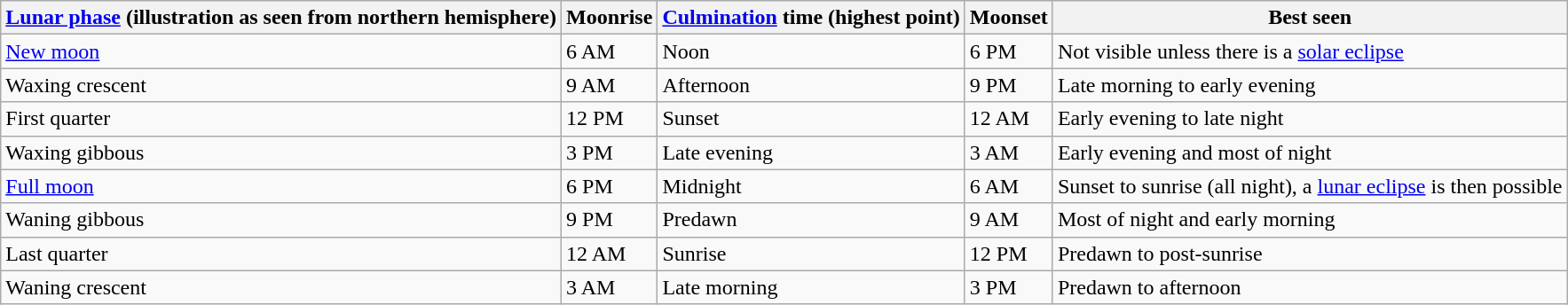<table class="wikitable">
<tr>
<th><a href='#'>Lunar phase</a> (illustration as seen from northern hemisphere)</th>
<th>Moonrise</th>
<th><a href='#'>Culmination</a> time (highest point)</th>
<th>Moonset</th>
<th>Best seen</th>
</tr>
<tr>
<td> <a href='#'>New moon</a></td>
<td>6 AM</td>
<td> Noon</td>
<td>6 PM</td>
<td>Not visible unless there is a <a href='#'>solar eclipse</a></td>
</tr>
<tr>
<td> Waxing crescent</td>
<td>9 AM</td>
<td> Afternoon</td>
<td>9 PM</td>
<td>Late morning to early evening</td>
</tr>
<tr>
<td> First quarter</td>
<td>12 PM</td>
<td> Sunset</td>
<td>12 AM</td>
<td>Early evening to late night</td>
</tr>
<tr>
<td> Waxing gibbous</td>
<td>3 PM</td>
<td> Late evening</td>
<td>3 AM</td>
<td>Early evening and most of night</td>
</tr>
<tr>
<td> <a href='#'>Full moon</a></td>
<td>6 PM</td>
<td> Midnight</td>
<td>6 AM</td>
<td>Sunset to sunrise (all night), a <a href='#'>lunar eclipse</a> is then possible</td>
</tr>
<tr>
<td> Waning gibbous</td>
<td>9 PM</td>
<td> Predawn</td>
<td>9 AM</td>
<td>Most of night and early morning</td>
</tr>
<tr>
<td> Last quarter</td>
<td>12 AM</td>
<td> Sunrise</td>
<td>12 PM</td>
<td>Predawn to post-sunrise</td>
</tr>
<tr>
<td> Waning crescent</td>
<td>3 AM</td>
<td> Late morning</td>
<td>3 PM</td>
<td>Predawn to afternoon</td>
</tr>
</table>
